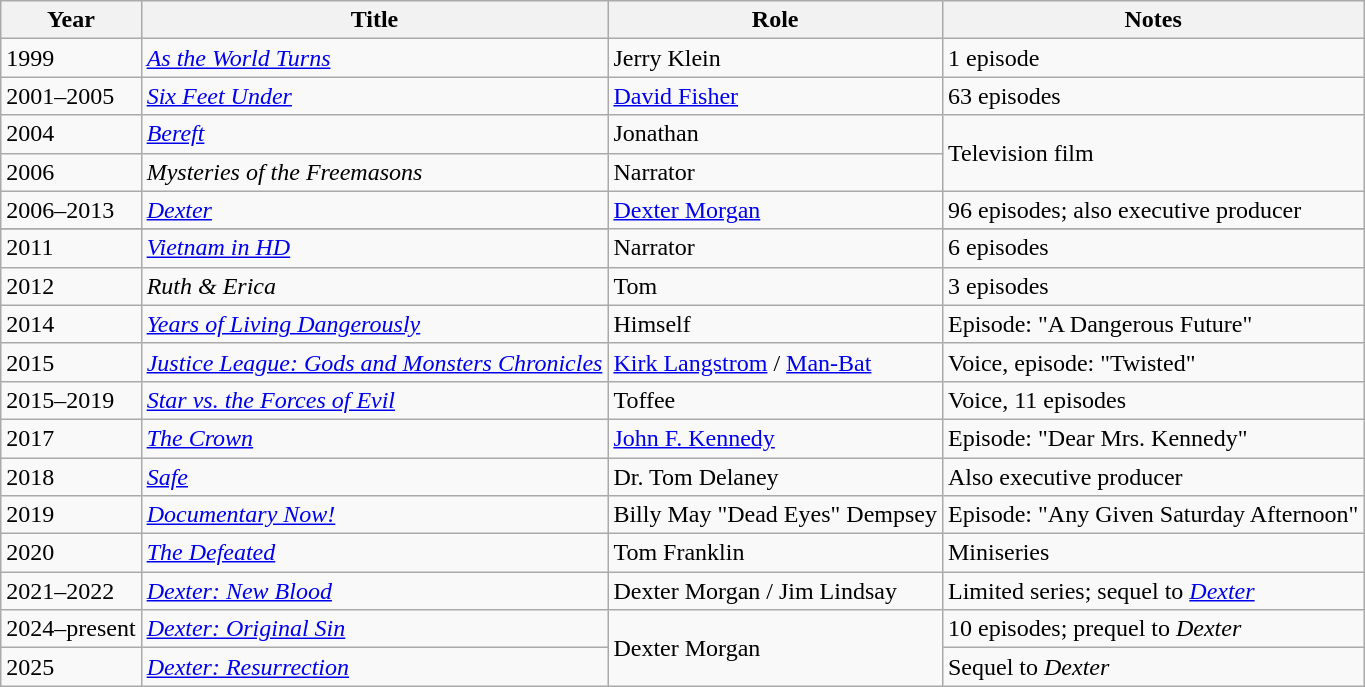<table class="wikitable sortable">
<tr>
<th>Year</th>
<th>Title</th>
<th>Role</th>
<th class="unsortable">Notes</th>
</tr>
<tr>
<td>1999</td>
<td><em><a href='#'>As the World Turns</a></em></td>
<td>Jerry Klein</td>
<td>1 episode</td>
</tr>
<tr>
<td>2001–2005</td>
<td><em><a href='#'>Six Feet Under</a></em></td>
<td><a href='#'>David Fisher</a></td>
<td>63 episodes</td>
</tr>
<tr>
<td>2004</td>
<td><em><a href='#'>Bereft</a></em></td>
<td>Jonathan</td>
<td rowspan="2">Television film</td>
</tr>
<tr>
<td>2006</td>
<td><em>Mysteries of the Freemasons</em></td>
<td>Narrator</td>
</tr>
<tr>
<td>2006–2013</td>
<td><em><a href='#'>Dexter</a></em></td>
<td rowspan="2"><a href='#'>Dexter Morgan</a></td>
<td>96 episodes; also executive producer</td>
</tr>
<tr>
</tr>
<tr>
<td>2011</td>
<td><em><a href='#'>Vietnam in HD</a></em></td>
<td>Narrator</td>
<td>6 episodes</td>
</tr>
<tr>
<td>2012</td>
<td><em>Ruth & Erica</em></td>
<td>Tom</td>
<td>3 episodes</td>
</tr>
<tr>
<td>2014</td>
<td><em><a href='#'>Years of Living Dangerously</a></em></td>
<td>Himself</td>
<td>Episode: "A Dangerous Future"</td>
</tr>
<tr>
<td>2015</td>
<td><em><a href='#'>Justice League: Gods and Monsters Chronicles</a></em></td>
<td><a href='#'>Kirk Langstrom</a> / <a href='#'>Man-Bat</a></td>
<td>Voice, episode: "Twisted"</td>
</tr>
<tr>
<td>2015–2019</td>
<td><em><a href='#'>Star vs. the Forces of Evil</a></em></td>
<td>Toffee</td>
<td>Voice, 11 episodes</td>
</tr>
<tr>
<td>2017</td>
<td><em><a href='#'>The Crown</a></em></td>
<td><a href='#'>John F. Kennedy</a></td>
<td>Episode: "Dear Mrs. Kennedy"</td>
</tr>
<tr>
<td>2018</td>
<td><em><a href='#'>Safe</a></em></td>
<td>Dr. Tom Delaney</td>
<td>Also executive producer</td>
</tr>
<tr>
<td>2019</td>
<td><em><a href='#'>Documentary Now!</a></em></td>
<td>Billy May "Dead Eyes" Dempsey</td>
<td>Episode: "Any Given Saturday Afternoon"</td>
</tr>
<tr>
<td>2020</td>
<td><em><a href='#'>The Defeated</a></em></td>
<td>Tom Franklin</td>
<td>Miniseries</td>
</tr>
<tr>
<td>2021–2022</td>
<td><em><a href='#'>Dexter: New Blood</a></em></td>
<td>Dexter Morgan / Jim Lindsay</td>
<td>Limited series; sequel to <em><a href='#'>Dexter</a></em></td>
</tr>
<tr>
<td>2024–present</td>
<td><em><a href='#'>Dexter: Original Sin</a></em></td>
<td rowspan="2">Dexter Morgan</td>
<td>10 episodes; prequel to <em>Dexter</em></td>
</tr>
<tr>
<td>2025</td>
<td><em><a href='#'>Dexter: Resurrection</a></em></td>
<td>Sequel to <em>Dexter</em></td>
</tr>
</table>
